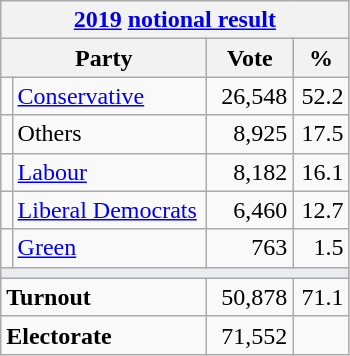<table class="wikitable">
<tr>
<th colspan="4"><a href='#'>2019</a> <a href='#'>notional result</a></th>
</tr>
<tr>
<th bgcolor="#DDDDFF" width="130px" colspan="2">Party</th>
<th bgcolor="#DDDDFF" width="50px">Vote</th>
<th bgcolor="#DDDDFF" width="30px">%</th>
</tr>
<tr>
<td></td>
<td><a href='#'>Conservative</a></td>
<td align=right>26,548</td>
<td align=right>52.2</td>
</tr>
<tr>
<td></td>
<td>Others</td>
<td align=right>8,925</td>
<td align=right>17.5</td>
</tr>
<tr>
<td></td>
<td><a href='#'>Labour</a></td>
<td align=right>8,182</td>
<td align=right>16.1</td>
</tr>
<tr>
<td></td>
<td><a href='#'>Liberal Democrats</a></td>
<td align=right>6,460</td>
<td align=right>12.7</td>
</tr>
<tr>
<td></td>
<td><a href='#'>Green</a></td>
<td align=right>763</td>
<td align=right>1.5</td>
</tr>
<tr>
<td colspan="4" bgcolor="#EAECF0"></td>
</tr>
<tr>
<td colspan="2"><strong>Turnout</strong></td>
<td align=right>50,878</td>
<td align=right>71.1</td>
</tr>
<tr>
<td colspan="2"><strong>Electorate</strong></td>
<td align=right>71,552</td>
</tr>
</table>
